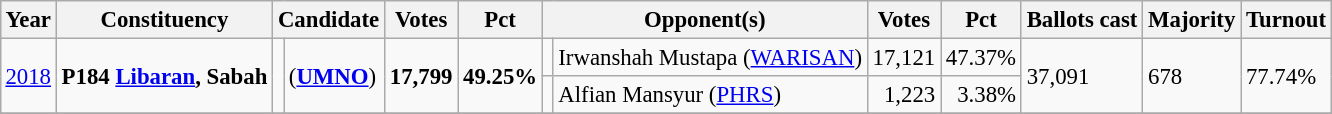<table class="wikitable" style="margin:0.5em ; font-size:95%">
<tr>
<th>Year</th>
<th>Constituency</th>
<th colspan=2>Candidate</th>
<th>Votes</th>
<th>Pct</th>
<th colspan=2>Opponent(s)</th>
<th>Votes</th>
<th>Pct</th>
<th>Ballots cast</th>
<th>Majority</th>
<th>Turnout</th>
</tr>
<tr>
<td rowspan=2><a href='#'>2018</a></td>
<td rowspan=2><strong>P184 <a href='#'>Libaran</a>, Sabah</strong></td>
<td rowspan=2 ></td>
<td rowspan=2> (<a href='#'><strong>UMNO</strong></a>)</td>
<td rowspan=2 align="right"><strong>17,799</strong></td>
<td rowspan=2><strong>49.25%</strong></td>
<td></td>
<td>Irwanshah Mustapa (<a href='#'>WARISAN</a>)</td>
<td align="right">17,121</td>
<td>47.37%</td>
<td rowspan=2>37,091</td>
<td rowspan=2>678</td>
<td rowspan=2>77.74%</td>
</tr>
<tr>
<td></td>
<td>Alfian Mansyur (<a href='#'>PHRS</a>)</td>
<td align="right">1,223</td>
<td align="right">3.38%</td>
</tr>
<tr>
</tr>
</table>
